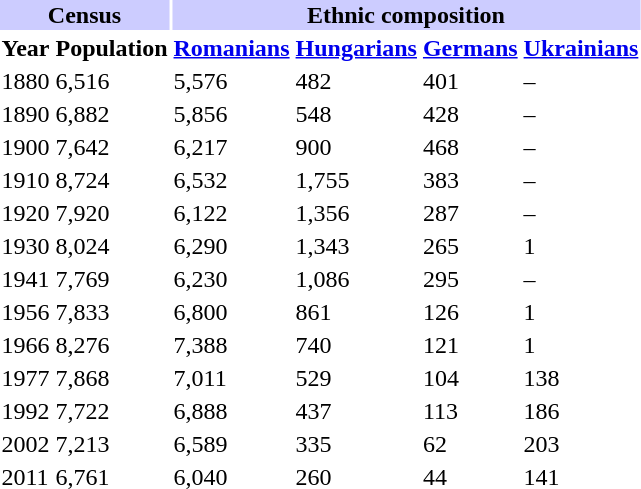<table class="toccolours">
<tr>
<th align="center" colspan="2" style="background:#ccccff;">Census</th>
<th align="center" colspan="4" style="background:#ccccff;">Ethnic composition</th>
</tr>
<tr>
<th>Year</th>
<th>Population</th>
<th><a href='#'>Romanians</a></th>
<th><a href='#'>Hungarians</a></th>
<th><a href='#'>Germans</a></th>
<th><a href='#'>Ukrainians</a></th>
</tr>
<tr>
<td>1880</td>
<td>6,516</td>
<td>5,576</td>
<td>482</td>
<td>401</td>
<td>–</td>
</tr>
<tr>
<td>1890</td>
<td>6,882</td>
<td>5,856</td>
<td>548</td>
<td>428</td>
<td>–</td>
</tr>
<tr>
<td>1900</td>
<td>7,642</td>
<td>6,217</td>
<td>900</td>
<td>468</td>
<td>–</td>
</tr>
<tr>
<td>1910</td>
<td>8,724</td>
<td>6,532</td>
<td>1,755</td>
<td>383</td>
<td>–</td>
</tr>
<tr>
<td>1920</td>
<td>7,920</td>
<td>6,122</td>
<td>1,356</td>
<td>287</td>
<td>–</td>
</tr>
<tr>
<td>1930</td>
<td>8,024</td>
<td>6,290</td>
<td>1,343</td>
<td>265</td>
<td>1</td>
</tr>
<tr>
<td>1941</td>
<td>7,769</td>
<td>6,230</td>
<td>1,086</td>
<td>295</td>
<td>–</td>
</tr>
<tr>
<td>1956</td>
<td>7,833</td>
<td>6,800</td>
<td>861</td>
<td>126</td>
<td>1</td>
</tr>
<tr>
<td>1966</td>
<td>8,276</td>
<td>7,388</td>
<td>740</td>
<td>121</td>
<td>1</td>
</tr>
<tr>
<td>1977</td>
<td>7,868</td>
<td>7,011</td>
<td>529</td>
<td>104</td>
<td>138</td>
</tr>
<tr>
<td>1992</td>
<td>7,722</td>
<td>6,888</td>
<td>437</td>
<td>113</td>
<td>186</td>
</tr>
<tr>
<td>2002</td>
<td>7,213</td>
<td>6,589</td>
<td>335</td>
<td>62</td>
<td>203</td>
</tr>
<tr>
<td>2011</td>
<td>6,761</td>
<td>6,040</td>
<td>260</td>
<td>44</td>
<td>141</td>
</tr>
</table>
